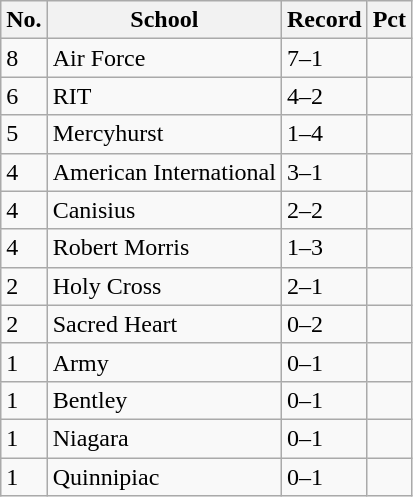<table class="wikitable">
<tr>
<th>No.</th>
<th>School</th>
<th>Record</th>
<th>Pct</th>
</tr>
<tr>
<td>8</td>
<td>Air Force</td>
<td>7–1</td>
<td></td>
</tr>
<tr>
<td>6</td>
<td>RIT</td>
<td>4–2</td>
<td></td>
</tr>
<tr>
<td>5</td>
<td>Mercyhurst</td>
<td>1–4</td>
<td></td>
</tr>
<tr>
<td>4</td>
<td>American International</td>
<td>3–1</td>
<td></td>
</tr>
<tr>
<td>4</td>
<td>Canisius</td>
<td>2–2</td>
<td></td>
</tr>
<tr>
<td>4</td>
<td>Robert Morris</td>
<td>1–3</td>
<td></td>
</tr>
<tr>
<td>2</td>
<td>Holy Cross</td>
<td>2–1</td>
<td></td>
</tr>
<tr>
<td>2</td>
<td>Sacred Heart</td>
<td>0–2</td>
<td></td>
</tr>
<tr>
<td>1</td>
<td>Army</td>
<td>0–1</td>
<td></td>
</tr>
<tr>
<td>1</td>
<td>Bentley</td>
<td>0–1</td>
<td></td>
</tr>
<tr>
<td>1</td>
<td>Niagara</td>
<td>0–1</td>
<td></td>
</tr>
<tr>
<td>1</td>
<td>Quinnipiac</td>
<td>0–1</td>
<td></td>
</tr>
</table>
